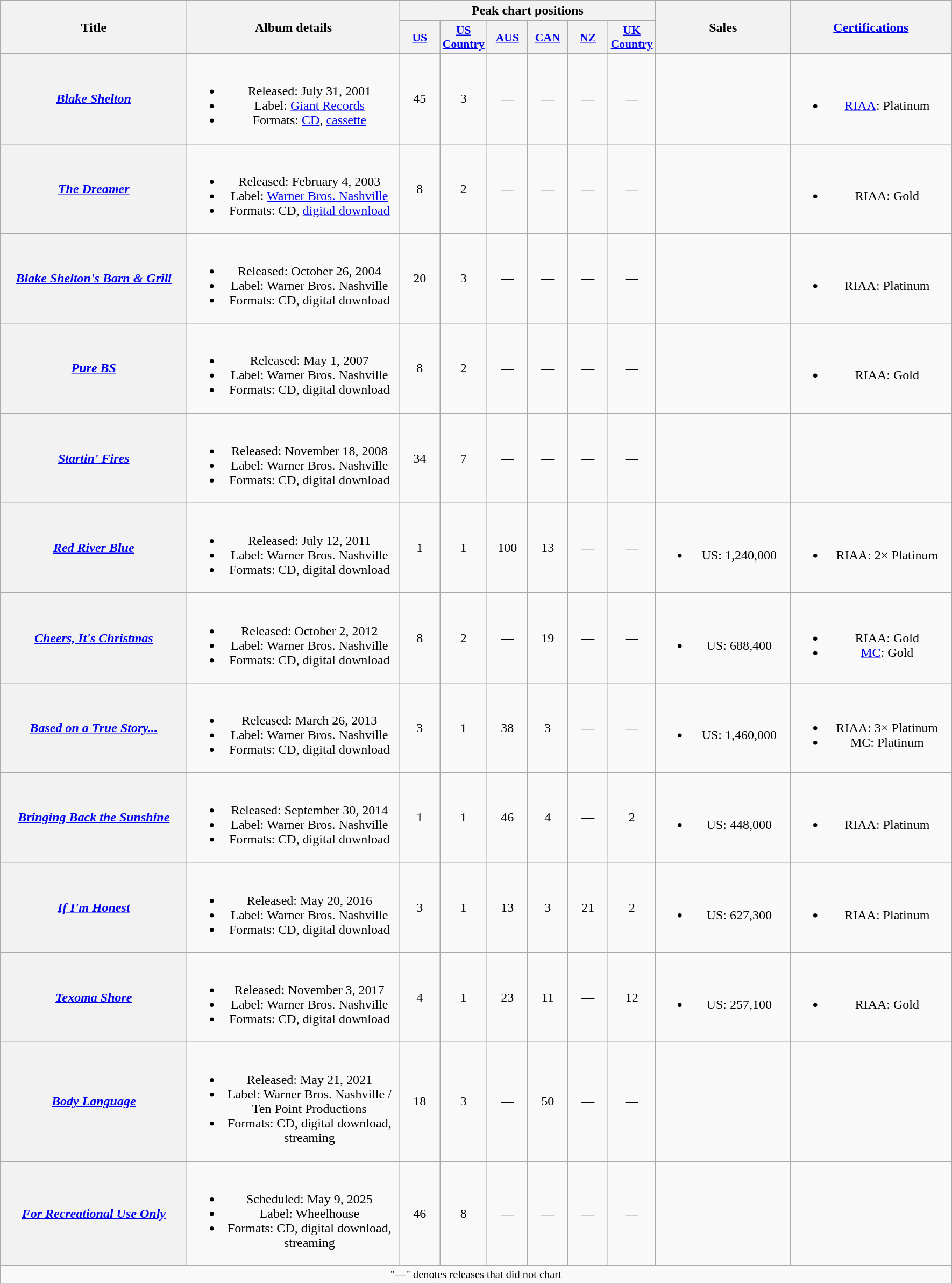<table class="wikitable plainrowheaders" style="text-align:center;">
<tr>
<th scope="col" rowspan="2" style="width:14em;">Title</th>
<th scope="col" rowspan="2" style="width:16em;">Album details</th>
<th scope="col" colspan="6">Peak chart positions</th>
<th scope="col" rowspan="2" style="width:10em;">Sales</th>
<th scope="col" rowspan="2" style="width:12em;"><a href='#'>Certifications</a></th>
</tr>
<tr>
<th scope="col" style="width:3em;font-size:90%;"><a href='#'>US</a><br></th>
<th scope="col" style="width:3em;font-size:90%;"><a href='#'>US<br>Country</a><br></th>
<th scope="col" style="width:3em;font-size:90%;"><a href='#'>AUS</a><br></th>
<th scope="col" style="width:3em;font-size:90%;"><a href='#'>CAN</a><br></th>
<th scope="col" style="width:3em;font-size:90%;"><a href='#'>NZ</a><br></th>
<th scope="col" style="width:3em;font-size:90%;"><a href='#'>UK<br>Country</a><br></th>
</tr>
<tr>
<th scope="row"><em><a href='#'>Blake Shelton</a></em></th>
<td><br><ul><li>Released: July 31, 2001</li><li>Label: <a href='#'>Giant Records</a></li><li>Formats: <a href='#'>CD</a>, <a href='#'>cassette</a></li></ul></td>
<td>45</td>
<td>3</td>
<td>—</td>
<td>—</td>
<td>—</td>
<td>—</td>
<td></td>
<td><br><ul><li><a href='#'>RIAA</a>: Platinum</li></ul></td>
</tr>
<tr>
<th scope="row"><em><a href='#'>The Dreamer</a></em></th>
<td><br><ul><li>Released: February 4, 2003</li><li>Label: <a href='#'>Warner Bros. Nashville</a></li><li>Formats: CD, <a href='#'>digital download</a></li></ul></td>
<td>8</td>
<td>2</td>
<td>—</td>
<td>—</td>
<td>—</td>
<td>—</td>
<td></td>
<td><br><ul><li>RIAA: Gold</li></ul></td>
</tr>
<tr>
<th scope="row"><em><a href='#'>Blake Shelton's Barn & Grill</a></em></th>
<td><br><ul><li>Released: October 26, 2004</li><li>Label: Warner Bros. Nashville</li><li>Formats: CD, digital download</li></ul></td>
<td>20</td>
<td>3</td>
<td>—</td>
<td>—</td>
<td>—</td>
<td>—</td>
<td></td>
<td><br><ul><li>RIAA: Platinum</li></ul></td>
</tr>
<tr>
<th scope="row"><em><a href='#'>Pure BS</a></em></th>
<td><br><ul><li>Released: May 1, 2007</li><li>Label: Warner Bros. Nashville</li><li>Formats: CD, digital download</li></ul></td>
<td>8</td>
<td>2</td>
<td>—</td>
<td>—</td>
<td>—</td>
<td>—</td>
<td></td>
<td><br><ul><li>RIAA: Gold</li></ul></td>
</tr>
<tr>
<th scope="row"><em><a href='#'>Startin' Fires</a></em></th>
<td><br><ul><li>Released: November 18, 2008</li><li>Label: Warner Bros. Nashville</li><li>Formats: CD, digital download</li></ul></td>
<td>34</td>
<td>7</td>
<td>—</td>
<td>—</td>
<td>—</td>
<td>—</td>
<td></td>
<td></td>
</tr>
<tr>
<th scope="row"><em><a href='#'>Red River Blue</a></em></th>
<td><br><ul><li>Released: July 12, 2011</li><li>Label: Warner Bros. Nashville</li><li>Formats: CD, digital download</li></ul></td>
<td>1</td>
<td>1</td>
<td>100</td>
<td>13</td>
<td>—</td>
<td>—</td>
<td><br><ul><li>US: 1,240,000</li></ul></td>
<td><br><ul><li>RIAA: 2× Platinum</li></ul></td>
</tr>
<tr>
<th scope="row"><em><a href='#'>Cheers, It's Christmas</a></em></th>
<td><br><ul><li>Released: October 2, 2012</li><li>Label: Warner Bros. Nashville</li><li>Formats: CD, digital download</li></ul></td>
<td>8</td>
<td>2</td>
<td>—</td>
<td>19</td>
<td>—</td>
<td>—</td>
<td><br><ul><li>US: 688,400</li></ul></td>
<td><br><ul><li>RIAA: Gold</li><li><a href='#'>MC</a>: Gold</li></ul></td>
</tr>
<tr>
<th scope="row"><em><a href='#'>Based on a True Story...</a></em></th>
<td><br><ul><li>Released: March 26, 2013</li><li>Label: Warner Bros. Nashville</li><li>Formats: CD, digital download</li></ul></td>
<td>3</td>
<td>1</td>
<td>38</td>
<td>3</td>
<td>—</td>
<td>—</td>
<td><br><ul><li>US: 1,460,000</li></ul></td>
<td><br><ul><li>RIAA: 3× Platinum</li><li>MC: Platinum</li></ul></td>
</tr>
<tr>
<th scope="row"><em><a href='#'>Bringing Back the Sunshine</a></em></th>
<td><br><ul><li>Released: September 30, 2014</li><li>Label: Warner Bros. Nashville</li><li>Formats: CD, digital download</li></ul></td>
<td>1</td>
<td>1</td>
<td>46</td>
<td>4</td>
<td>—</td>
<td>2</td>
<td><br><ul><li>US: 448,000</li></ul></td>
<td><br><ul><li>RIAA: Platinum</li></ul></td>
</tr>
<tr>
<th scope="row"><em><a href='#'>If I'm Honest</a></em></th>
<td><br><ul><li>Released: May 20, 2016</li><li>Label: Warner Bros. Nashville</li><li>Formats: CD, digital download</li></ul></td>
<td>3</td>
<td>1</td>
<td>13</td>
<td>3</td>
<td>21</td>
<td>2</td>
<td><br><ul><li>US: 627,300</li></ul></td>
<td><br><ul><li>RIAA: Platinum</li></ul></td>
</tr>
<tr>
<th scope="row"><em><a href='#'>Texoma Shore</a></em></th>
<td><br><ul><li>Released: November 3, 2017</li><li>Label: Warner Bros. Nashville</li><li>Formats: CD, digital download</li></ul></td>
<td>4</td>
<td>1</td>
<td>23</td>
<td>11</td>
<td>—</td>
<td>12</td>
<td><br><ul><li>US: 257,100</li></ul></td>
<td><br><ul><li>RIAA: Gold</li></ul></td>
</tr>
<tr>
<th scope="row"><em><a href='#'>Body Language</a></em></th>
<td><br><ul><li>Released: May 21, 2021</li><li>Label: Warner Bros. Nashville / Ten Point Productions</li><li>Formats: CD, digital download, streaming</li></ul></td>
<td>18</td>
<td>3</td>
<td>—</td>
<td>50</td>
<td>—</td>
<td>—</td>
<td></td>
<td></td>
</tr>
<tr>
<th scope="row"><em><a href='#'>For Recreational Use Only</a></em></th>
<td><br><ul><li>Scheduled: May 9, 2025</li><li>Label: Wheelhouse</li><li>Formats: CD, digital download, streaming</li></ul></td>
<td>46</td>
<td>8</td>
<td>—</td>
<td>—</td>
<td>—</td>
<td>—</td>
<td></td>
<td></td>
</tr>
<tr>
<td colspan="10" style="font-size:85%">"—" denotes releases that did not chart</td>
</tr>
</table>
